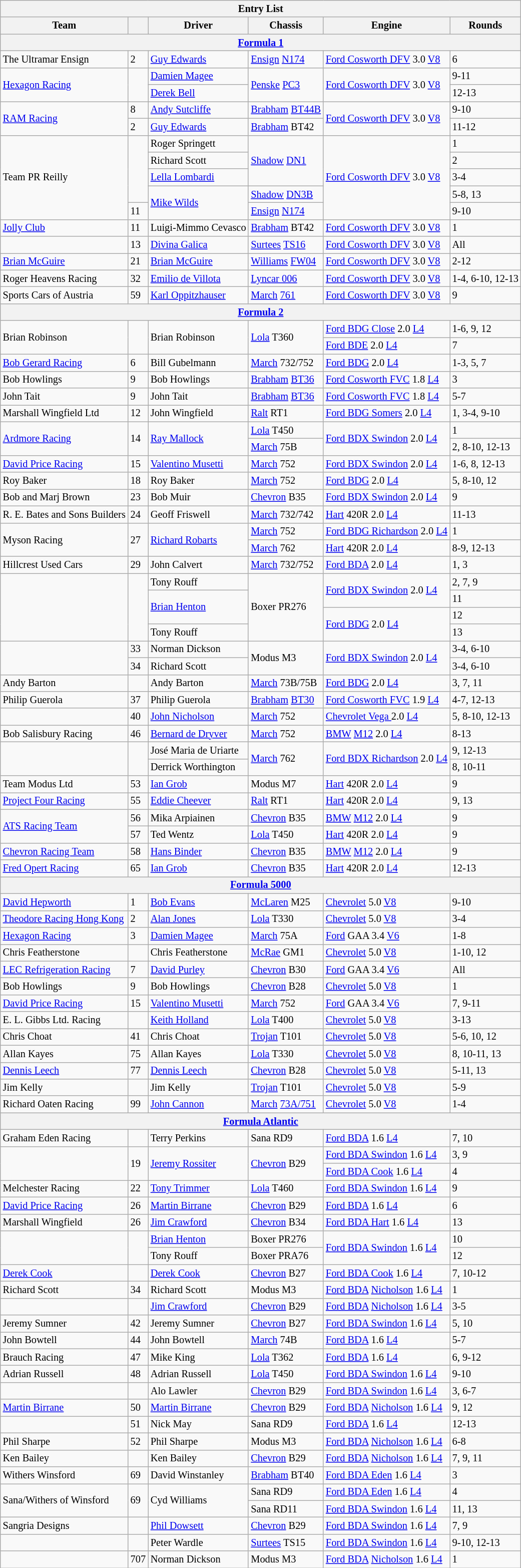<table class="wikitable" style="font-size: 85%;">
<tr>
<th colspan=6>Entry List</th>
</tr>
<tr>
<th>Team</th>
<th></th>
<th>Driver</th>
<th>Chassis</th>
<th>Engine</th>
<th>Rounds</th>
</tr>
<tr>
<th colspan="6"><a href='#'>Formula 1</a></th>
</tr>
<tr>
<td> The Ultramar Ensign</td>
<td>2</td>
<td> <a href='#'>Guy Edwards</a></td>
<td><a href='#'>Ensign</a> <a href='#'>N174</a></td>
<td><a href='#'>Ford Cosworth DFV</a> 3.0 <a href='#'>V8</a></td>
<td>6</td>
</tr>
<tr>
<td rowspan=2> <a href='#'>Hexagon Racing</a></td>
<td rowspan=2></td>
<td> <a href='#'>Damien Magee</a></td>
<td rowspan=2><a href='#'>Penske</a> <a href='#'>PC3</a></td>
<td rowspan=2><a href='#'>Ford Cosworth DFV</a> 3.0 <a href='#'>V8</a></td>
<td>9-11</td>
</tr>
<tr>
<td> <a href='#'>Derek Bell</a></td>
<td>12-13</td>
</tr>
<tr>
<td rowspan=2> <a href='#'>RAM Racing</a></td>
<td>8</td>
<td> <a href='#'>Andy Sutcliffe</a></td>
<td><a href='#'>Brabham</a> <a href='#'>BT44B</a></td>
<td rowspan=2><a href='#'>Ford Cosworth DFV</a> 3.0 <a href='#'>V8</a></td>
<td>9-10</td>
</tr>
<tr>
<td>2</td>
<td> <a href='#'>Guy Edwards</a></td>
<td><a href='#'>Brabham</a> BT42</td>
<td>11-12</td>
</tr>
<tr>
<td rowspan=5> Team PR Reilly</td>
<td rowspan=4></td>
<td> Roger Springett</td>
<td rowspan=3><a href='#'>Shadow</a> <a href='#'>DN1</a></td>
<td rowspan=5><a href='#'>Ford Cosworth DFV</a> 3.0 <a href='#'>V8</a></td>
<td>1</td>
</tr>
<tr>
<td> Richard Scott</td>
<td>2</td>
</tr>
<tr>
<td> <a href='#'>Lella Lombardi</a></td>
<td>3-4</td>
</tr>
<tr>
<td rowspan=2> <a href='#'>Mike Wilds</a></td>
<td><a href='#'>Shadow</a> <a href='#'>DN3B</a></td>
<td>5-8, 13</td>
</tr>
<tr>
<td>11</td>
<td><a href='#'>Ensign</a> <a href='#'>N174</a></td>
<td>9-10</td>
</tr>
<tr>
<td> <a href='#'>Jolly Club</a></td>
<td>11</td>
<td> Luigi-Mimmo Cevasco</td>
<td><a href='#'>Brabham</a> BT42</td>
<td><a href='#'>Ford Cosworth DFV</a> 3.0 <a href='#'>V8</a></td>
<td>1</td>
</tr>
<tr>
<td> </td>
<td>13</td>
<td> <a href='#'>Divina Galica</a></td>
<td><a href='#'>Surtees</a> <a href='#'>TS16</a></td>
<td><a href='#'>Ford Cosworth DFV</a> 3.0 <a href='#'>V8</a></td>
<td>All</td>
</tr>
<tr>
<td> <a href='#'>Brian McGuire</a></td>
<td>21</td>
<td> <a href='#'>Brian McGuire</a></td>
<td><a href='#'>Williams</a> <a href='#'>FW04</a></td>
<td><a href='#'>Ford Cosworth DFV</a> 3.0 <a href='#'>V8</a></td>
<td>2-12</td>
</tr>
<tr>
<td> Roger Heavens Racing</td>
<td>32</td>
<td> <a href='#'>Emilio de Villota</a></td>
<td><a href='#'>Lyncar 006</a></td>
<td><a href='#'>Ford Cosworth DFV</a> 3.0 <a href='#'>V8</a></td>
<td>1-4, 6-10, 12-13</td>
</tr>
<tr>
<td> Sports Cars of Austria</td>
<td>59</td>
<td> <a href='#'>Karl Oppitzhauser</a></td>
<td><a href='#'>March</a> <a href='#'>761</a></td>
<td><a href='#'>Ford Cosworth DFV</a> 3.0 <a href='#'>V8</a></td>
<td>9</td>
</tr>
<tr>
<th colspan="6"><a href='#'>Formula 2</a></th>
</tr>
<tr>
<td rowspan=2> Brian Robinson</td>
<td rowspan=2></td>
<td rowspan=2> Brian Robinson</td>
<td rowspan=2><a href='#'>Lola</a> T360</td>
<td><a href='#'>Ford BDG Close</a> 2.0 <a href='#'>L4</a></td>
<td>1-6, 9, 12</td>
</tr>
<tr>
<td><a href='#'>Ford BDE</a> 2.0 <a href='#'>L4</a></td>
<td>7</td>
</tr>
<tr>
<td> <a href='#'>Bob Gerard Racing</a></td>
<td>6</td>
<td> Bill Gubelmann</td>
<td><a href='#'>March</a> 732/752</td>
<td><a href='#'>Ford BDG</a> 2.0 <a href='#'>L4</a></td>
<td>1-3, 5, 7</td>
</tr>
<tr>
<td> Bob Howlings</td>
<td>9</td>
<td> Bob Howlings</td>
<td><a href='#'>Brabham</a> <a href='#'>BT36</a></td>
<td><a href='#'>Ford Cosworth FVC</a> 1.8 <a href='#'>L4</a></td>
<td>3</td>
</tr>
<tr>
<td> John Tait</td>
<td>9</td>
<td> John Tait</td>
<td><a href='#'>Brabham</a> <a href='#'>BT36</a></td>
<td><a href='#'>Ford Cosworth FVC</a> 1.8 <a href='#'>L4</a></td>
<td>5-7</td>
</tr>
<tr>
<td> Marshall Wingfield Ltd</td>
<td>12</td>
<td> John Wingfield</td>
<td><a href='#'>Ralt</a> RT1</td>
<td><a href='#'>Ford BDG Somers</a> 2.0 <a href='#'>L4</a></td>
<td>1, 3-4, 9-10</td>
</tr>
<tr>
<td rowspan=2> <a href='#'>Ardmore Racing</a></td>
<td rowspan=2>14</td>
<td rowspan=2> <a href='#'>Ray Mallock</a></td>
<td><a href='#'>Lola</a> T450</td>
<td rowspan=2><a href='#'>Ford BDX Swindon</a> 2.0 <a href='#'>L4</a></td>
<td>1</td>
</tr>
<tr>
<td><a href='#'>March</a> 75B</td>
<td>2, 8-10, 12-13</td>
</tr>
<tr>
<td> <a href='#'>David Price Racing</a></td>
<td>15</td>
<td> <a href='#'>Valentino Musetti</a></td>
<td><a href='#'>March</a> 752</td>
<td><a href='#'>Ford BDX Swindon</a> 2.0 <a href='#'>L4</a></td>
<td>1-6, 8, 12-13</td>
</tr>
<tr>
<td> Roy Baker</td>
<td>18</td>
<td> Roy Baker</td>
<td><a href='#'>March</a> 752</td>
<td><a href='#'>Ford BDG</a> 2.0 <a href='#'>L4</a></td>
<td>5, 8-10, 12</td>
</tr>
<tr>
<td> Bob and Marj Brown</td>
<td>23</td>
<td> Bob Muir</td>
<td><a href='#'>Chevron</a> B35</td>
<td><a href='#'>Ford BDX Swindon</a> 2.0 <a href='#'>L4</a></td>
<td>9</td>
</tr>
<tr>
<td> R. E. Bates and Sons Builders</td>
<td>24</td>
<td> Geoff Friswell</td>
<td><a href='#'>March</a> 732/742</td>
<td><a href='#'>Hart</a> 420R 2.0 <a href='#'>L4</a></td>
<td>11-13</td>
</tr>
<tr>
<td rowspan=2> Myson Racing</td>
<td rowspan=2>27</td>
<td rowspan=2> <a href='#'>Richard Robarts</a></td>
<td><a href='#'>March</a> 752</td>
<td><a href='#'>Ford BDG Richardson</a> 2.0 <a href='#'>L4</a></td>
<td>1</td>
</tr>
<tr>
<td><a href='#'>March</a> 762</td>
<td><a href='#'>Hart</a> 420R 2.0 <a href='#'>L4</a></td>
<td>8-9, 12-13</td>
</tr>
<tr>
<td> Hillcrest Used Cars</td>
<td>29</td>
<td> John Calvert</td>
<td><a href='#'>March</a> 732/752</td>
<td><a href='#'>Ford BDA</a> 2.0 <a href='#'>L4</a></td>
<td>1, 3</td>
</tr>
<tr>
<td rowspan=4> </td>
<td rowspan=4></td>
<td> Tony Rouff</td>
<td rowspan=4>Boxer PR276</td>
<td rowspan=2><a href='#'>Ford BDX Swindon</a> 2.0 <a href='#'>L4</a></td>
<td>2, 7, 9</td>
</tr>
<tr>
<td rowspan=2> <a href='#'>Brian Henton</a></td>
<td>11</td>
</tr>
<tr>
<td rowspan=2><a href='#'>Ford BDG</a> 2.0 <a href='#'>L4</a></td>
<td>12</td>
</tr>
<tr>
<td> Tony Rouff</td>
<td>13</td>
</tr>
<tr>
<td rowspan=2> </td>
<td>33</td>
<td> Norman Dickson</td>
<td rowspan=2>Modus M3</td>
<td rowspan=2><a href='#'>Ford BDX Swindon</a> 2.0 <a href='#'>L4</a></td>
<td>3-4, 6-10</td>
</tr>
<tr>
<td>34</td>
<td> Richard Scott</td>
<td>3-4, 6-10</td>
</tr>
<tr>
<td> Andy Barton</td>
<td></td>
<td> Andy Barton</td>
<td><a href='#'>March</a> 73B/75B</td>
<td><a href='#'>Ford BDG</a> 2.0 <a href='#'>L4</a></td>
<td>3, 7, 11</td>
</tr>
<tr>
<td> Philip Guerola</td>
<td>37</td>
<td> Philip Guerola</td>
<td><a href='#'>Brabham</a> <a href='#'>BT30</a></td>
<td><a href='#'>Ford Cosworth FVC</a> 1.9 <a href='#'>L4</a></td>
<td>4-7, 12-13</td>
</tr>
<tr>
<td> </td>
<td>40</td>
<td> <a href='#'>John Nicholson</a></td>
<td><a href='#'>March</a> 752</td>
<td><a href='#'>Chevrolet Vega </a> 2.0 <a href='#'>L4</a></td>
<td>5, 8-10, 12-13</td>
</tr>
<tr>
<td> Bob Salisbury Racing</td>
<td>46</td>
<td> <a href='#'>Bernard de Dryver</a></td>
<td><a href='#'>March</a> 752</td>
<td><a href='#'>BMW</a> <a href='#'>M12</a> 2.0 <a href='#'>L4</a></td>
<td>8-13</td>
</tr>
<tr>
<td rowspan=2> </td>
<td rowspan=2></td>
<td> José Maria de Uriarte</td>
<td rowspan=2><a href='#'>March</a> 762</td>
<td rowspan=2><a href='#'>Ford BDX Richardson</a> 2.0 <a href='#'>L4</a></td>
<td>9, 12-13</td>
</tr>
<tr>
<td> Derrick Worthington</td>
<td>8, 10-11</td>
</tr>
<tr>
<td> Team Modus Ltd</td>
<td>53</td>
<td> <a href='#'>Ian Grob</a></td>
<td>Modus M7</td>
<td><a href='#'>Hart</a> 420R 2.0 <a href='#'>L4</a></td>
<td>9</td>
</tr>
<tr>
<td> <a href='#'>Project Four Racing</a></td>
<td>55</td>
<td> <a href='#'>Eddie Cheever</a></td>
<td><a href='#'>Ralt</a> RT1</td>
<td><a href='#'>Hart</a> 420R 2.0 <a href='#'>L4</a></td>
<td>9, 13</td>
</tr>
<tr>
<td rowspan=2> <a href='#'>ATS Racing Team</a></td>
<td>56</td>
<td> Mika Arpiainen</td>
<td><a href='#'>Chevron</a> B35</td>
<td><a href='#'>BMW</a> <a href='#'>M12</a> 2.0 <a href='#'>L4</a></td>
<td>9</td>
</tr>
<tr>
<td>57</td>
<td> Ted Wentz</td>
<td><a href='#'>Lola</a> T450</td>
<td><a href='#'>Hart</a> 420R 2.0 <a href='#'>L4</a></td>
<td>9</td>
</tr>
<tr>
<td> <a href='#'>Chevron Racing Team</a></td>
<td>58</td>
<td> <a href='#'>Hans Binder</a></td>
<td><a href='#'>Chevron</a> B35</td>
<td><a href='#'>BMW</a> <a href='#'>M12</a> 2.0 <a href='#'>L4</a></td>
<td>9</td>
</tr>
<tr>
<td> <a href='#'>Fred Opert Racing</a></td>
<td>65</td>
<td> <a href='#'>Ian Grob</a></td>
<td><a href='#'>Chevron</a> B35</td>
<td><a href='#'>Hart</a> 420R 2.0 <a href='#'>L4</a></td>
<td>12-13</td>
</tr>
<tr>
<th colspan="6"><a href='#'>Formula 5000</a></th>
</tr>
<tr>
<td> <a href='#'>David Hepworth</a></td>
<td>1</td>
<td> <a href='#'>Bob Evans</a></td>
<td><a href='#'>McLaren</a> M25</td>
<td><a href='#'>Chevrolet</a> 5.0 <a href='#'>V8</a></td>
<td>9-10</td>
</tr>
<tr>
<td> <a href='#'>Theodore Racing Hong Kong</a></td>
<td>2</td>
<td> <a href='#'>Alan Jones</a></td>
<td><a href='#'>Lola</a> T330</td>
<td><a href='#'>Chevrolet</a> 5.0 <a href='#'>V8</a></td>
<td>3-4</td>
</tr>
<tr>
<td> <a href='#'>Hexagon Racing</a></td>
<td>3</td>
<td> <a href='#'>Damien Magee</a></td>
<td><a href='#'>March</a> 75A</td>
<td><a href='#'>Ford</a> GAA 3.4 <a href='#'>V6</a></td>
<td>1-8</td>
</tr>
<tr>
<td> Chris Featherstone</td>
<td></td>
<td> Chris Featherstone</td>
<td><a href='#'>McRae</a> GM1</td>
<td><a href='#'>Chevrolet</a> 5.0 <a href='#'>V8</a></td>
<td>1-10, 12</td>
</tr>
<tr>
<td> <a href='#'>LEC Refrigeration Racing</a></td>
<td>7</td>
<td> <a href='#'>David Purley</a></td>
<td><a href='#'>Chevron</a> B30</td>
<td><a href='#'>Ford</a> GAA 3.4 <a href='#'>V6</a></td>
<td>All</td>
</tr>
<tr>
<td> Bob Howlings</td>
<td>9</td>
<td> Bob Howlings</td>
<td><a href='#'>Chevron</a> B28</td>
<td><a href='#'>Chevrolet</a> 5.0 <a href='#'>V8</a></td>
<td>1</td>
</tr>
<tr>
<td> <a href='#'>David Price Racing</a></td>
<td>15</td>
<td> <a href='#'>Valentino Musetti</a></td>
<td><a href='#'>March</a> 752</td>
<td><a href='#'>Ford</a> GAA 3.4 <a href='#'>V6</a></td>
<td>7, 9-11</td>
</tr>
<tr>
<td> E. L. Gibbs Ltd. Racing</td>
<td></td>
<td> <a href='#'>Keith Holland</a></td>
<td><a href='#'>Lola</a> T400</td>
<td><a href='#'>Chevrolet</a> 5.0 <a href='#'>V8</a></td>
<td>3-13</td>
</tr>
<tr>
<td> Chris Choat</td>
<td>41</td>
<td> Chris Choat</td>
<td><a href='#'>Trojan</a> T101</td>
<td><a href='#'>Chevrolet</a> 5.0 <a href='#'>V8</a></td>
<td>5-6, 10, 12</td>
</tr>
<tr>
<td> Allan Kayes</td>
<td>75</td>
<td> Allan Kayes</td>
<td><a href='#'>Lola</a> T330</td>
<td><a href='#'>Chevrolet</a> 5.0 <a href='#'>V8</a></td>
<td>8, 10-11, 13</td>
</tr>
<tr>
<td> <a href='#'>Dennis Leech</a></td>
<td>77</td>
<td> <a href='#'>Dennis Leech</a></td>
<td><a href='#'>Chevron</a> B28</td>
<td><a href='#'>Chevrolet</a> 5.0 <a href='#'>V8</a></td>
<td>5-11, 13</td>
</tr>
<tr>
<td> Jim Kelly</td>
<td></td>
<td> Jim Kelly</td>
<td><a href='#'>Trojan</a> T101</td>
<td><a href='#'>Chevrolet</a> 5.0 <a href='#'>V8</a></td>
<td>5-9</td>
</tr>
<tr>
<td> Richard Oaten Racing</td>
<td>99</td>
<td> <a href='#'>John Cannon</a></td>
<td><a href='#'>March</a> <a href='#'>73A/751</a></td>
<td><a href='#'>Chevrolet</a> 5.0 <a href='#'>V8</a></td>
<td>1-4</td>
</tr>
<tr>
<th colspan="6"><a href='#'>Formula Atlantic</a></th>
</tr>
<tr>
<td> Graham Eden Racing</td>
<td></td>
<td> Terry Perkins</td>
<td>Sana RD9</td>
<td><a href='#'>Ford BDA</a> 1.6 <a href='#'>L4</a></td>
<td>7, 10</td>
</tr>
<tr>
<td rowspan=2> </td>
<td rowspan=2>19</td>
<td rowspan=2> <a href='#'>Jeremy Rossiter</a></td>
<td rowspan=2><a href='#'>Chevron</a> B29</td>
<td><a href='#'>Ford BDA Swindon</a> 1.6 <a href='#'>L4</a></td>
<td>3, 9</td>
</tr>
<tr>
<td><a href='#'>Ford BDA Cook</a> 1.6 <a href='#'>L4</a></td>
<td>4</td>
</tr>
<tr>
<td> Melchester Racing</td>
<td>22</td>
<td> <a href='#'>Tony Trimmer</a></td>
<td><a href='#'>Lola</a> T460</td>
<td><a href='#'>Ford BDA Swindon</a> 1.6 <a href='#'>L4</a></td>
<td>9</td>
</tr>
<tr>
<td> <a href='#'>David Price Racing</a></td>
<td>26</td>
<td> <a href='#'>Martin Birrane</a></td>
<td><a href='#'>Chevron</a> B29</td>
<td><a href='#'>Ford BDA</a> 1.6 <a href='#'>L4</a></td>
<td>6</td>
</tr>
<tr>
<td> Marshall Wingfield</td>
<td>26</td>
<td> <a href='#'>Jim Crawford</a></td>
<td><a href='#'>Chevron</a> B34</td>
<td><a href='#'>Ford BDA Hart</a> 1.6 <a href='#'>L4</a></td>
<td>13</td>
</tr>
<tr>
<td rowspan=2> </td>
<td rowspan=2></td>
<td> <a href='#'>Brian Henton</a></td>
<td>Boxer PR276</td>
<td rowspan=2><a href='#'>Ford BDA Swindon</a> 1.6 <a href='#'>L4</a></td>
<td>10</td>
</tr>
<tr>
<td> Tony Rouff</td>
<td>Boxer PRA76</td>
<td>12</td>
</tr>
<tr>
<td> <a href='#'>Derek Cook</a></td>
<td></td>
<td> <a href='#'>Derek Cook</a></td>
<td><a href='#'>Chevron</a> B27</td>
<td><a href='#'>Ford BDA Cook</a> 1.6 <a href='#'>L4</a></td>
<td>7, 10-12</td>
</tr>
<tr>
<td> Richard Scott</td>
<td>34</td>
<td> Richard Scott</td>
<td>Modus M3</td>
<td><a href='#'>Ford BDA</a> <a href='#'>Nicholson</a> 1.6 <a href='#'>L4</a></td>
<td>1</td>
</tr>
<tr>
<td> </td>
<td></td>
<td> <a href='#'>Jim Crawford</a></td>
<td><a href='#'>Chevron</a> B29</td>
<td><a href='#'>Ford BDA</a> <a href='#'>Nicholson</a> 1.6 <a href='#'>L4</a></td>
<td>3-5</td>
</tr>
<tr>
<td> Jeremy Sumner</td>
<td>42</td>
<td> Jeremy Sumner</td>
<td><a href='#'>Chevron</a> B27</td>
<td><a href='#'>Ford BDA Swindon</a> 1.6 <a href='#'>L4</a></td>
<td>5, 10</td>
</tr>
<tr>
<td> John Bowtell</td>
<td>44</td>
<td> John Bowtell</td>
<td><a href='#'>March</a> 74B</td>
<td><a href='#'>Ford BDA</a> 1.6 <a href='#'>L4</a></td>
<td>5-7</td>
</tr>
<tr>
<td> Brauch Racing</td>
<td>47</td>
<td> Mike King</td>
<td><a href='#'>Lola</a> T362</td>
<td><a href='#'>Ford BDA</a> 1.6 <a href='#'>L4</a></td>
<td>6, 9-12</td>
</tr>
<tr>
<td> Adrian Russell</td>
<td>48</td>
<td> Adrian Russell</td>
<td><a href='#'>Lola</a> T450</td>
<td><a href='#'>Ford BDA Swindon</a> 1.6 <a href='#'>L4</a></td>
<td>9-10</td>
</tr>
<tr>
<td> </td>
<td></td>
<td> Alo Lawler</td>
<td><a href='#'>Chevron</a> B29</td>
<td><a href='#'>Ford BDA Swindon</a> 1.6 <a href='#'>L4</a></td>
<td>3, 6-7</td>
</tr>
<tr>
<td> <a href='#'>Martin Birrane</a></td>
<td>50</td>
<td> <a href='#'>Martin Birrane</a></td>
<td><a href='#'>Chevron</a> B29</td>
<td><a href='#'>Ford BDA</a> <a href='#'>Nicholson</a> 1.6 <a href='#'>L4</a></td>
<td>9, 12</td>
</tr>
<tr>
<td> </td>
<td>51</td>
<td> Nick May</td>
<td>Sana RD9</td>
<td><a href='#'>Ford BDA</a> 1.6 <a href='#'>L4</a></td>
<td>12-13</td>
</tr>
<tr>
<td> Phil Sharpe</td>
<td>52</td>
<td> Phil Sharpe</td>
<td>Modus M3</td>
<td><a href='#'>Ford BDA</a> <a href='#'>Nicholson</a> 1.6 <a href='#'>L4</a></td>
<td>6-8</td>
</tr>
<tr>
<td> Ken Bailey</td>
<td></td>
<td> Ken Bailey</td>
<td><a href='#'>Chevron</a> B29</td>
<td><a href='#'>Ford BDA</a> <a href='#'>Nicholson</a> 1.6 <a href='#'>L4</a></td>
<td>7, 9, 11</td>
</tr>
<tr>
<td> Withers Winsford</td>
<td>69</td>
<td> David Winstanley</td>
<td><a href='#'>Brabham</a> BT40</td>
<td><a href='#'>Ford BDA Eden</a> 1.6 <a href='#'>L4</a></td>
<td>3</td>
</tr>
<tr>
<td rowspan=2> Sana/Withers of Winsford</td>
<td rowspan=2>69</td>
<td rowspan=2> Cyd Williams</td>
<td>Sana RD9</td>
<td><a href='#'>Ford BDA Eden</a> 1.6 <a href='#'>L4</a></td>
<td>4</td>
</tr>
<tr>
<td>Sana RD11</td>
<td><a href='#'>Ford BDA Swindon</a> 1.6 <a href='#'>L4</a></td>
<td>11, 13</td>
</tr>
<tr>
<td> Sangria Designs</td>
<td></td>
<td> <a href='#'>Phil Dowsett</a></td>
<td><a href='#'>Chevron</a> B29</td>
<td><a href='#'>Ford BDA Swindon</a> 1.6 <a href='#'>L4</a></td>
<td>7, 9</td>
</tr>
<tr>
<td> </td>
<td></td>
<td> Peter Wardle</td>
<td><a href='#'>Surtees</a> TS15</td>
<td><a href='#'>Ford BDA Swindon</a> 1.6 <a href='#'>L4</a></td>
<td>9-10, 12-13</td>
</tr>
<tr>
<td> </td>
<td>707</td>
<td> Norman Dickson</td>
<td>Modus M3</td>
<td><a href='#'>Ford BDA</a> <a href='#'>Nicholson</a> 1.6 <a href='#'>L4</a></td>
<td>1</td>
</tr>
</table>
